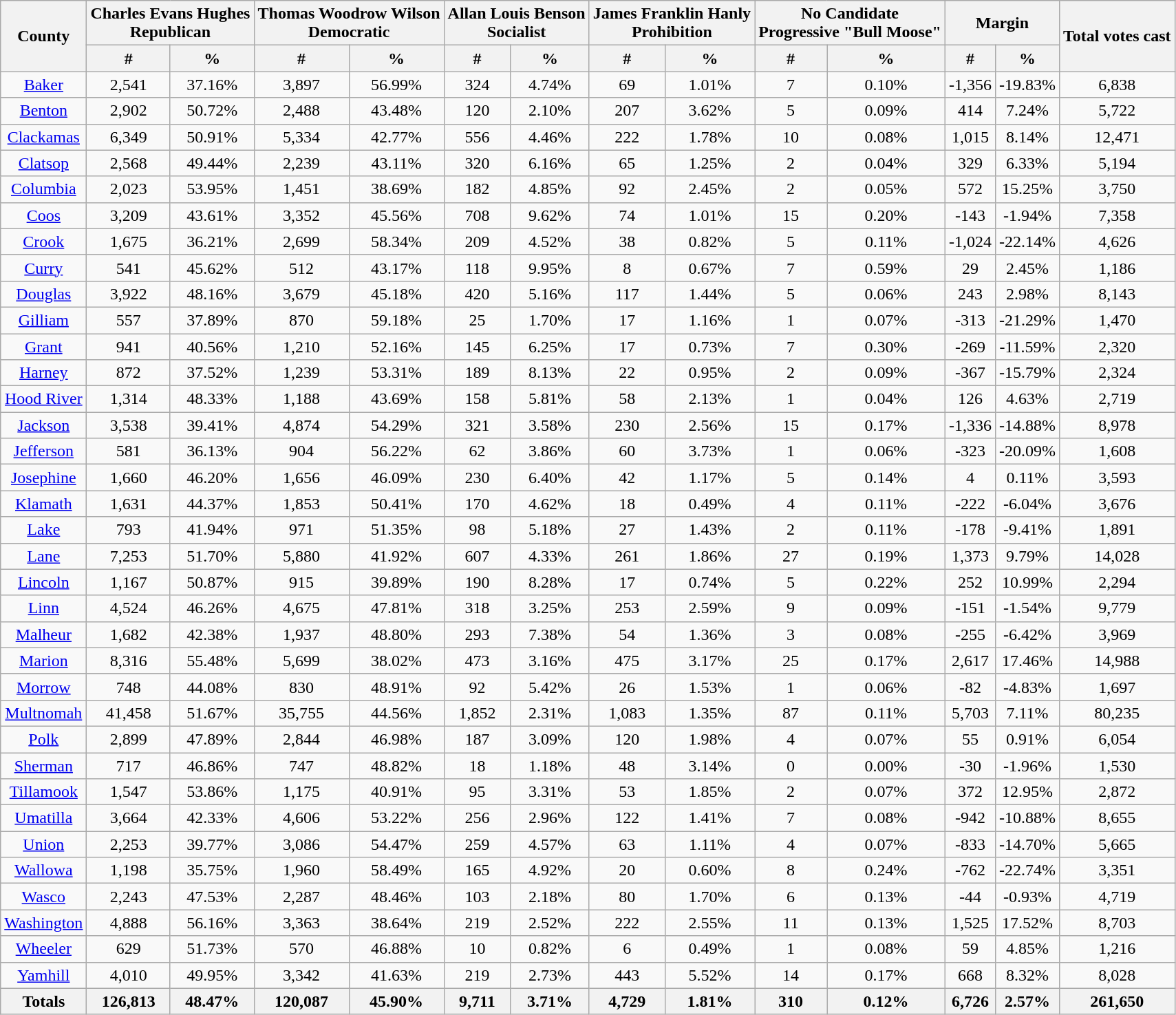<table class="wikitable sortable">
<tr>
<th rowspan="2" style="text-align:center;">County</th>
<th colspan="2" style="text-align:center;">Charles Evans Hughes<br>Republican</th>
<th colspan="2" style="text-align:center;">Thomas Woodrow Wilson<br>Democratic</th>
<th colspan="2" style="text-align:center;">Allan Louis Benson<br>Socialist</th>
<th colspan="2" style="text-align:center;">James Franklin Hanly<br>Prohibition</th>
<th colspan="2" style="text-align:center;">No Candidate<br>Progressive "Bull Moose"</th>
<th colspan="2" style="text-align:center;">Margin</th>
<th rowspan="2" style="text-align:center;">Total votes cast</th>
</tr>
<tr>
<th style="text-align:center;" data-sort-type="number">#</th>
<th style="text-align:center;" data-sort-type="number">%</th>
<th style="text-align:center;" data-sort-type="number">#</th>
<th style="text-align:center;" data-sort-type="number">%</th>
<th style="text-align:center;" data-sort-type="number">#</th>
<th style="text-align:center;" data-sort-type="number">%</th>
<th style="text-align:center;" data-sort-type="number">#</th>
<th style="text-align:center;" data-sort-type="number">%</th>
<th style="text-align:center;" data-sort-type="number">#</th>
<th style="text-align:center;" data-sort-type="number">%</th>
<th style="text-align:center;" data-sort-type="number">#</th>
<th style="text-align:center;" data-sort-type="number">%</th>
</tr>
<tr style="text-align:center;">
<td><a href='#'>Baker</a></td>
<td>2,541</td>
<td>37.16%</td>
<td>3,897</td>
<td>56.99%</td>
<td>324</td>
<td>4.74%</td>
<td>69</td>
<td>1.01%</td>
<td>7</td>
<td>0.10%</td>
<td>-1,356</td>
<td>-19.83%</td>
<td>6,838</td>
</tr>
<tr style="text-align:center;">
<td><a href='#'>Benton</a></td>
<td>2,902</td>
<td>50.72%</td>
<td>2,488</td>
<td>43.48%</td>
<td>120</td>
<td>2.10%</td>
<td>207</td>
<td>3.62%</td>
<td>5</td>
<td>0.09%</td>
<td>414</td>
<td>7.24%</td>
<td>5,722</td>
</tr>
<tr style="text-align:center;">
<td><a href='#'>Clackamas</a></td>
<td>6,349</td>
<td>50.91%</td>
<td>5,334</td>
<td>42.77%</td>
<td>556</td>
<td>4.46%</td>
<td>222</td>
<td>1.78%</td>
<td>10</td>
<td>0.08%</td>
<td>1,015</td>
<td>8.14%</td>
<td>12,471</td>
</tr>
<tr style="text-align:center;">
<td><a href='#'>Clatsop</a></td>
<td>2,568</td>
<td>49.44%</td>
<td>2,239</td>
<td>43.11%</td>
<td>320</td>
<td>6.16%</td>
<td>65</td>
<td>1.25%</td>
<td>2</td>
<td>0.04%</td>
<td>329</td>
<td>6.33%</td>
<td>5,194</td>
</tr>
<tr style="text-align:center;">
<td><a href='#'>Columbia</a></td>
<td>2,023</td>
<td>53.95%</td>
<td>1,451</td>
<td>38.69%</td>
<td>182</td>
<td>4.85%</td>
<td>92</td>
<td>2.45%</td>
<td>2</td>
<td>0.05%</td>
<td>572</td>
<td>15.25%</td>
<td>3,750</td>
</tr>
<tr style="text-align:center;">
<td><a href='#'>Coos</a></td>
<td>3,209</td>
<td>43.61%</td>
<td>3,352</td>
<td>45.56%</td>
<td>708</td>
<td>9.62%</td>
<td>74</td>
<td>1.01%</td>
<td>15</td>
<td>0.20%</td>
<td>-143</td>
<td>-1.94%</td>
<td>7,358</td>
</tr>
<tr style="text-align:center;">
<td><a href='#'>Crook</a></td>
<td>1,675</td>
<td>36.21%</td>
<td>2,699</td>
<td>58.34%</td>
<td>209</td>
<td>4.52%</td>
<td>38</td>
<td>0.82%</td>
<td>5</td>
<td>0.11%</td>
<td>-1,024</td>
<td>-22.14%</td>
<td>4,626</td>
</tr>
<tr style="text-align:center;">
<td><a href='#'>Curry</a></td>
<td>541</td>
<td>45.62%</td>
<td>512</td>
<td>43.17%</td>
<td>118</td>
<td>9.95%</td>
<td>8</td>
<td>0.67%</td>
<td>7</td>
<td>0.59%</td>
<td>29</td>
<td>2.45%</td>
<td>1,186</td>
</tr>
<tr style="text-align:center;">
<td><a href='#'>Douglas</a></td>
<td>3,922</td>
<td>48.16%</td>
<td>3,679</td>
<td>45.18%</td>
<td>420</td>
<td>5.16%</td>
<td>117</td>
<td>1.44%</td>
<td>5</td>
<td>0.06%</td>
<td>243</td>
<td>2.98%</td>
<td>8,143</td>
</tr>
<tr style="text-align:center;">
<td><a href='#'>Gilliam</a></td>
<td>557</td>
<td>37.89%</td>
<td>870</td>
<td>59.18%</td>
<td>25</td>
<td>1.70%</td>
<td>17</td>
<td>1.16%</td>
<td>1</td>
<td>0.07%</td>
<td>-313</td>
<td>-21.29%</td>
<td>1,470</td>
</tr>
<tr style="text-align:center;">
<td><a href='#'>Grant</a></td>
<td>941</td>
<td>40.56%</td>
<td>1,210</td>
<td>52.16%</td>
<td>145</td>
<td>6.25%</td>
<td>17</td>
<td>0.73%</td>
<td>7</td>
<td>0.30%</td>
<td>-269</td>
<td>-11.59%</td>
<td>2,320</td>
</tr>
<tr style="text-align:center;">
<td><a href='#'>Harney</a></td>
<td>872</td>
<td>37.52%</td>
<td>1,239</td>
<td>53.31%</td>
<td>189</td>
<td>8.13%</td>
<td>22</td>
<td>0.95%</td>
<td>2</td>
<td>0.09%</td>
<td>-367</td>
<td>-15.79%</td>
<td>2,324</td>
</tr>
<tr style="text-align:center;">
<td><a href='#'>Hood River</a></td>
<td>1,314</td>
<td>48.33%</td>
<td>1,188</td>
<td>43.69%</td>
<td>158</td>
<td>5.81%</td>
<td>58</td>
<td>2.13%</td>
<td>1</td>
<td>0.04%</td>
<td>126</td>
<td>4.63%</td>
<td>2,719</td>
</tr>
<tr style="text-align:center;">
<td><a href='#'>Jackson</a></td>
<td>3,538</td>
<td>39.41%</td>
<td>4,874</td>
<td>54.29%</td>
<td>321</td>
<td>3.58%</td>
<td>230</td>
<td>2.56%</td>
<td>15</td>
<td>0.17%</td>
<td>-1,336</td>
<td>-14.88%</td>
<td>8,978</td>
</tr>
<tr style="text-align:center;">
<td><a href='#'>Jefferson</a></td>
<td>581</td>
<td>36.13%</td>
<td>904</td>
<td>56.22%</td>
<td>62</td>
<td>3.86%</td>
<td>60</td>
<td>3.73%</td>
<td>1</td>
<td>0.06%</td>
<td>-323</td>
<td>-20.09%</td>
<td>1,608</td>
</tr>
<tr style="text-align:center;">
<td><a href='#'>Josephine</a></td>
<td>1,660</td>
<td>46.20%</td>
<td>1,656</td>
<td>46.09%</td>
<td>230</td>
<td>6.40%</td>
<td>42</td>
<td>1.17%</td>
<td>5</td>
<td>0.14%</td>
<td>4</td>
<td>0.11%</td>
<td>3,593</td>
</tr>
<tr style="text-align:center;">
<td><a href='#'>Klamath</a></td>
<td>1,631</td>
<td>44.37%</td>
<td>1,853</td>
<td>50.41%</td>
<td>170</td>
<td>4.62%</td>
<td>18</td>
<td>0.49%</td>
<td>4</td>
<td>0.11%</td>
<td>-222</td>
<td>-6.04%</td>
<td>3,676</td>
</tr>
<tr style="text-align:center;">
<td><a href='#'>Lake</a></td>
<td>793</td>
<td>41.94%</td>
<td>971</td>
<td>51.35%</td>
<td>98</td>
<td>5.18%</td>
<td>27</td>
<td>1.43%</td>
<td>2</td>
<td>0.11%</td>
<td>-178</td>
<td>-9.41%</td>
<td>1,891</td>
</tr>
<tr style="text-align:center;">
<td><a href='#'>Lane</a></td>
<td>7,253</td>
<td>51.70%</td>
<td>5,880</td>
<td>41.92%</td>
<td>607</td>
<td>4.33%</td>
<td>261</td>
<td>1.86%</td>
<td>27</td>
<td>0.19%</td>
<td>1,373</td>
<td>9.79%</td>
<td>14,028</td>
</tr>
<tr style="text-align:center;">
<td><a href='#'>Lincoln</a></td>
<td>1,167</td>
<td>50.87%</td>
<td>915</td>
<td>39.89%</td>
<td>190</td>
<td>8.28%</td>
<td>17</td>
<td>0.74%</td>
<td>5</td>
<td>0.22%</td>
<td>252</td>
<td>10.99%</td>
<td>2,294</td>
</tr>
<tr style="text-align:center;">
<td><a href='#'>Linn</a></td>
<td>4,524</td>
<td>46.26%</td>
<td>4,675</td>
<td>47.81%</td>
<td>318</td>
<td>3.25%</td>
<td>253</td>
<td>2.59%</td>
<td>9</td>
<td>0.09%</td>
<td>-151</td>
<td>-1.54%</td>
<td>9,779</td>
</tr>
<tr style="text-align:center;">
<td><a href='#'>Malheur</a></td>
<td>1,682</td>
<td>42.38%</td>
<td>1,937</td>
<td>48.80%</td>
<td>293</td>
<td>7.38%</td>
<td>54</td>
<td>1.36%</td>
<td>3</td>
<td>0.08%</td>
<td>-255</td>
<td>-6.42%</td>
<td>3,969</td>
</tr>
<tr style="text-align:center;">
<td><a href='#'>Marion</a></td>
<td>8,316</td>
<td>55.48%</td>
<td>5,699</td>
<td>38.02%</td>
<td>473</td>
<td>3.16%</td>
<td>475</td>
<td>3.17%</td>
<td>25</td>
<td>0.17%</td>
<td>2,617</td>
<td>17.46%</td>
<td>14,988</td>
</tr>
<tr style="text-align:center;">
<td><a href='#'>Morrow</a></td>
<td>748</td>
<td>44.08%</td>
<td>830</td>
<td>48.91%</td>
<td>92</td>
<td>5.42%</td>
<td>26</td>
<td>1.53%</td>
<td>1</td>
<td>0.06%</td>
<td>-82</td>
<td>-4.83%</td>
<td>1,697</td>
</tr>
<tr style="text-align:center;">
<td><a href='#'>Multnomah</a></td>
<td>41,458</td>
<td>51.67%</td>
<td>35,755</td>
<td>44.56%</td>
<td>1,852</td>
<td>2.31%</td>
<td>1,083</td>
<td>1.35%</td>
<td>87</td>
<td>0.11%</td>
<td>5,703</td>
<td>7.11%</td>
<td>80,235</td>
</tr>
<tr style="text-align:center;">
<td><a href='#'>Polk</a></td>
<td>2,899</td>
<td>47.89%</td>
<td>2,844</td>
<td>46.98%</td>
<td>187</td>
<td>3.09%</td>
<td>120</td>
<td>1.98%</td>
<td>4</td>
<td>0.07%</td>
<td>55</td>
<td>0.91%</td>
<td>6,054</td>
</tr>
<tr style="text-align:center;">
<td><a href='#'>Sherman</a></td>
<td>717</td>
<td>46.86%</td>
<td>747</td>
<td>48.82%</td>
<td>18</td>
<td>1.18%</td>
<td>48</td>
<td>3.14%</td>
<td>0</td>
<td>0.00%</td>
<td>-30</td>
<td>-1.96%</td>
<td>1,530</td>
</tr>
<tr style="text-align:center;">
<td><a href='#'>Tillamook</a></td>
<td>1,547</td>
<td>53.86%</td>
<td>1,175</td>
<td>40.91%</td>
<td>95</td>
<td>3.31%</td>
<td>53</td>
<td>1.85%</td>
<td>2</td>
<td>0.07%</td>
<td>372</td>
<td>12.95%</td>
<td>2,872</td>
</tr>
<tr style="text-align:center;">
<td><a href='#'>Umatilla</a></td>
<td>3,664</td>
<td>42.33%</td>
<td>4,606</td>
<td>53.22%</td>
<td>256</td>
<td>2.96%</td>
<td>122</td>
<td>1.41%</td>
<td>7</td>
<td>0.08%</td>
<td>-942</td>
<td>-10.88%</td>
<td>8,655</td>
</tr>
<tr style="text-align:center;">
<td><a href='#'>Union</a></td>
<td>2,253</td>
<td>39.77%</td>
<td>3,086</td>
<td>54.47%</td>
<td>259</td>
<td>4.57%</td>
<td>63</td>
<td>1.11%</td>
<td>4</td>
<td>0.07%</td>
<td>-833</td>
<td>-14.70%</td>
<td>5,665</td>
</tr>
<tr style="text-align:center;">
<td><a href='#'>Wallowa</a></td>
<td>1,198</td>
<td>35.75%</td>
<td>1,960</td>
<td>58.49%</td>
<td>165</td>
<td>4.92%</td>
<td>20</td>
<td>0.60%</td>
<td>8</td>
<td>0.24%</td>
<td>-762</td>
<td>-22.74%</td>
<td>3,351</td>
</tr>
<tr style="text-align:center;">
<td><a href='#'>Wasco</a></td>
<td>2,243</td>
<td>47.53%</td>
<td>2,287</td>
<td>48.46%</td>
<td>103</td>
<td>2.18%</td>
<td>80</td>
<td>1.70%</td>
<td>6</td>
<td>0.13%</td>
<td>-44</td>
<td>-0.93%</td>
<td>4,719</td>
</tr>
<tr style="text-align:center;">
<td><a href='#'>Washington</a></td>
<td>4,888</td>
<td>56.16%</td>
<td>3,363</td>
<td>38.64%</td>
<td>219</td>
<td>2.52%</td>
<td>222</td>
<td>2.55%</td>
<td>11</td>
<td>0.13%</td>
<td>1,525</td>
<td>17.52%</td>
<td>8,703</td>
</tr>
<tr style="text-align:center;">
<td><a href='#'>Wheeler</a></td>
<td>629</td>
<td>51.73%</td>
<td>570</td>
<td>46.88%</td>
<td>10</td>
<td>0.82%</td>
<td>6</td>
<td>0.49%</td>
<td>1</td>
<td>0.08%</td>
<td>59</td>
<td>4.85%</td>
<td>1,216</td>
</tr>
<tr style="text-align:center;">
<td><a href='#'>Yamhill</a></td>
<td>4,010</td>
<td>49.95%</td>
<td>3,342</td>
<td>41.63%</td>
<td>219</td>
<td>2.73%</td>
<td>443</td>
<td>5.52%</td>
<td>14</td>
<td>0.17%</td>
<td>668</td>
<td>8.32%</td>
<td>8,028</td>
</tr>
<tr style="text-align:center;">
<th>Totals</th>
<th>126,813</th>
<th>48.47%</th>
<th>120,087</th>
<th>45.90%</th>
<th>9,711</th>
<th>3.71%</th>
<th>4,729</th>
<th>1.81%</th>
<th>310</th>
<th>0.12%</th>
<th>6,726</th>
<th>2.57%</th>
<th>261,650</th>
</tr>
</table>
